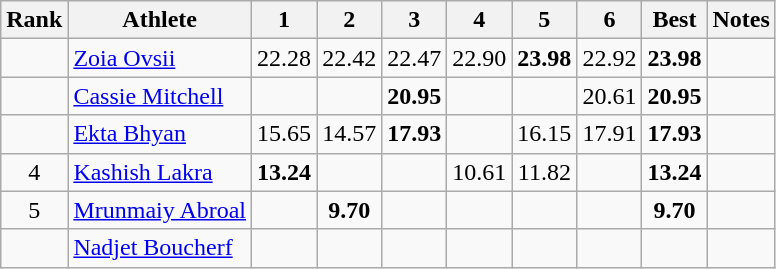<table class="wikitable sortable" style="text-align:center">
<tr>
<th>Rank</th>
<th>Athlete</th>
<th>1</th>
<th>2</th>
<th>3</th>
<th>4</th>
<th>5</th>
<th>6</th>
<th>Best</th>
<th>Notes</th>
</tr>
<tr>
<td></td>
<td style="text-align:left"><a href='#'>Zoia Ovsii</a><br></td>
<td>22.28</td>
<td>22.42</td>
<td>22.47</td>
<td>22.90</td>
<td><strong>23.98</strong></td>
<td>22.92</td>
<td><strong>23.98</strong></td>
<td></td>
</tr>
<tr>
<td></td>
<td style="text-align:left"><a href='#'>Cassie Mitchell</a><br></td>
<td></td>
<td></td>
<td><strong>20.95</strong></td>
<td></td>
<td></td>
<td>20.61</td>
<td><strong>20.95</strong></td>
<td></td>
</tr>
<tr>
<td></td>
<td style="text-align:left"><a href='#'>Ekta Bhyan</a><br></td>
<td>15.65</td>
<td>14.57</td>
<td><strong>17.93</strong></td>
<td></td>
<td>16.15</td>
<td>17.91</td>
<td><strong>17.93</strong></td>
<td></td>
</tr>
<tr>
<td>4</td>
<td style="text-align:left"><a href='#'>Kashish Lakra</a><br></td>
<td><strong>13.24</strong></td>
<td></td>
<td></td>
<td>10.61</td>
<td>11.82</td>
<td></td>
<td><strong>13.24</strong></td>
<td></td>
</tr>
<tr>
<td>5</td>
<td style="text-align:left"><a href='#'>Mrunmaiy Abroal</a><br></td>
<td></td>
<td><strong>9.70</strong></td>
<td></td>
<td></td>
<td></td>
<td></td>
<td><strong>9.70</strong></td>
<td></td>
</tr>
<tr>
<td></td>
<td style="text-align:left"><a href='#'>Nadjet Boucherf</a><br></td>
<td></td>
<td></td>
<td></td>
<td></td>
<td></td>
<td></td>
<td></td>
<td></td>
</tr>
</table>
